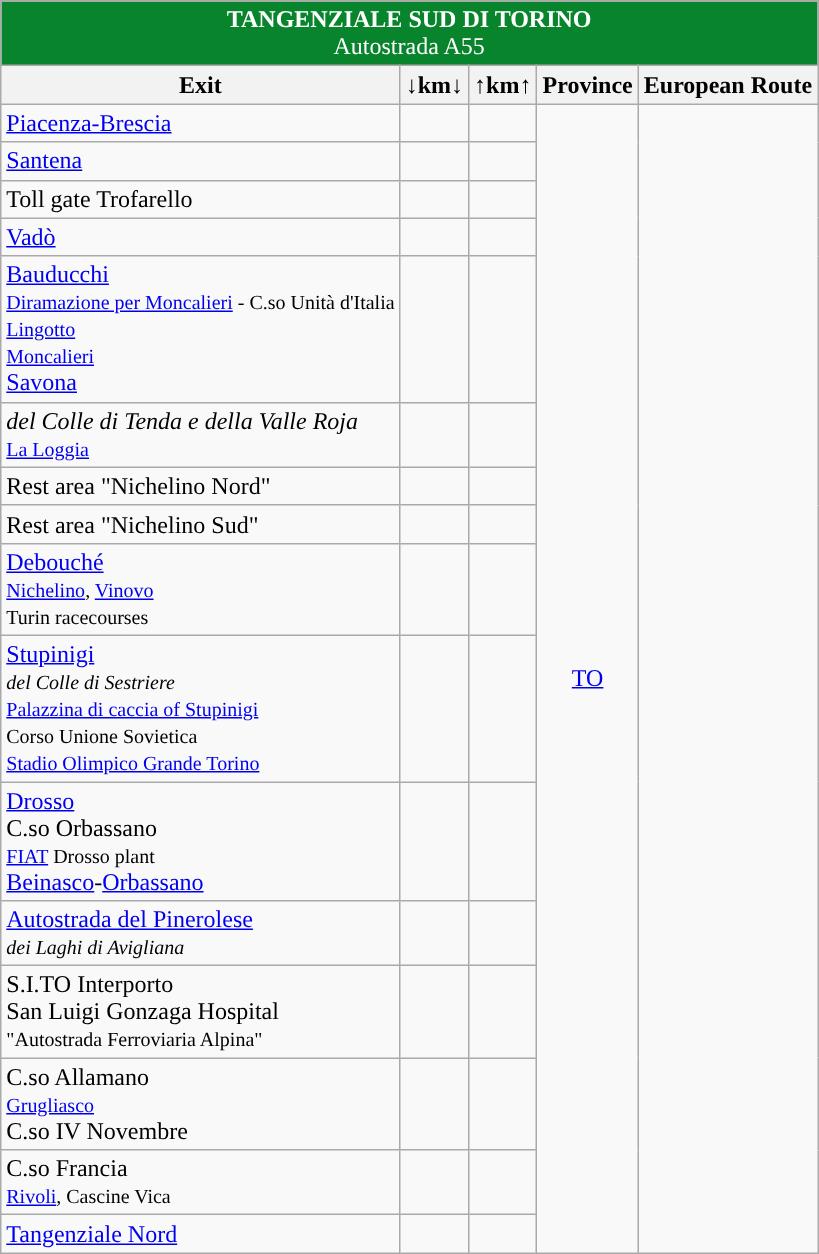<table class="wikitable" border="1">
<tr>
</tr>
<tr align="center" bgcolor="08842C" style="color: white;font-size:100%;">
<td colspan="6"><strong> TANGENZIALE SUD DI TORINO</strong><br>Autostrada A55</td>
</tr>
<tr>
<th style="text-align:center;"><strong>Exit</strong></th>
<th style="text-align:center;"><strong>↓km↓</strong></th>
<th style="text-align:center;"><strong>↑km↑</strong></th>
<th align="center"><strong>Province</strong></th>
<th align="center"><strong>European Route</strong></th>
</tr>
<tr>
<td>  <a href='#'>Piacenza-Brescia</a></td>
<td align="right"></td>
<td align="right"></td>
<td rowspan="16" align="center"><a href='#'>TO</a></td>
<td rowspan=16 align="center"></td>
</tr>
<tr>
<td> <a href='#'>Santena</a></td>
<td align="right"></td>
<td align="right"></td>
</tr>
<tr>
<td> Toll gate Trofarello</td>
<td align="right"></td>
<td align="right"></td>
</tr>
<tr>
<td> <a href='#'>Vadò</a> </td>
<td align="right"></td>
<td align="right"></td>
</tr>
<tr>
<td> <a href='#'>Bauducchi</a><br><small> <a href='#'>Diramazione per Moncalieri</a> - C.so Unità d'Italia<br> <a href='#'>Lingotto</a><br><a href='#'>Moncalieri</a> </small><br>  <a href='#'>Savona</a></td>
<td align="right"></td>
<td align="right"></td>
</tr>
<tr>
<td>  <em>del Colle di Tenda e della Valle Roja</em><br><small><a href='#'>La Loggia</a></small></td>
<td align="right"></td>
<td align="right"></td>
</tr>
<tr>
<td> Rest area "Nichelino Nord"</td>
<td align="right"></td>
<td align="right"></td>
</tr>
<tr>
<td> Rest area "Nichelino Sud"</td>
<td align="right"></td>
<td align="right"></td>
</tr>
<tr>
<td> <a href='#'>Debouché</a><br><small><a href='#'>Nichelino</a>, <a href='#'>Vinovo</a><br> Turin racecourses</small></td>
<td align="right"></td>
<td align="right"></td>
</tr>
<tr>
<td> <a href='#'>Stupinigi</a><br><small> <em>del Colle di Sestriere</em></small><br><small> <a href='#'>Palazzina di caccia of Stupinigi</a></small><br><small>Corso Unione Sovietica<br> <a href='#'>Stadio Olimpico Grande Torino</a></small></td>
<td align="right"></td>
<td align="right"></td>
</tr>
<tr>
<td> <a href='#'>Drosso</a><br> C.so Orbassano<br><small>  <a href='#'>FIAT</a> Drosso plant</small><br><a href='#'>Beinasco</a>-<a href='#'>Orbassano</a></td>
<td align="right"></td>
<td align="right"></td>
</tr>
<tr>
<td>  <a href='#'>Autostrada del Pinerolese</a><br><small> <em>dei Laghi di Avigliana</em></small></td>
<td align="right"></td>
<td align="right"></td>
</tr>
<tr>
<td> S.I.TO Interporto<br> San Luigi Gonzaga Hospital<br><small> "Autostrada Ferroviaria Alpina"</small><br></td>
<td align="right"></td>
<td align="right"></td>
</tr>
<tr>
<td> C.so Allamano<br><small> <a href='#'>Grugliasco</a></small><br>C.so IV Novembre<br></td>
<td align="right"></td>
<td align="right"></td>
</tr>
<tr>
<td> C.so Francia<br><small><a href='#'>Rivoli</a>, Cascine Vica</small></td>
<td align="right"></td>
<td align="right"></td>
</tr>
<tr>
<td>  <a href='#'>Tangenziale Nord</a></td>
<td align="right"></td>
<td align="right"></td>
</tr>
</table>
